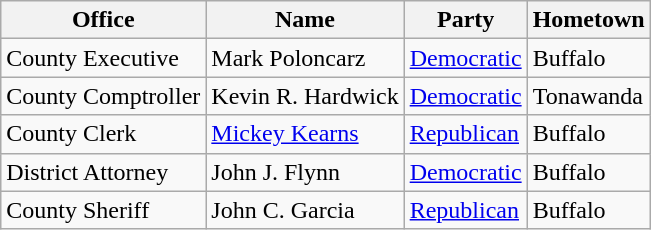<table class="wikitable">
<tr>
<th>Office</th>
<th>Name</th>
<th>Party</th>
<th>Hometown</th>
</tr>
<tr>
<td>County Executive</td>
<td>Mark Poloncarz</td>
<td><a href='#'>Democratic</a></td>
<td>Buffalo</td>
</tr>
<tr>
<td>County Comptroller</td>
<td>Kevin R. Hardwick</td>
<td><a href='#'>Democratic</a></td>
<td>Tonawanda</td>
</tr>
<tr>
<td>County Clerk</td>
<td><a href='#'>Mickey Kearns</a></td>
<td><a href='#'>Republican</a></td>
<td>Buffalo</td>
</tr>
<tr>
<td>District Attorney</td>
<td>John J. Flynn</td>
<td><a href='#'>Democratic</a></td>
<td>Buffalo</td>
</tr>
<tr>
<td>County Sheriff</td>
<td>John C. Garcia</td>
<td><a href='#'>Republican</a></td>
<td>Buffalo</td>
</tr>
</table>
